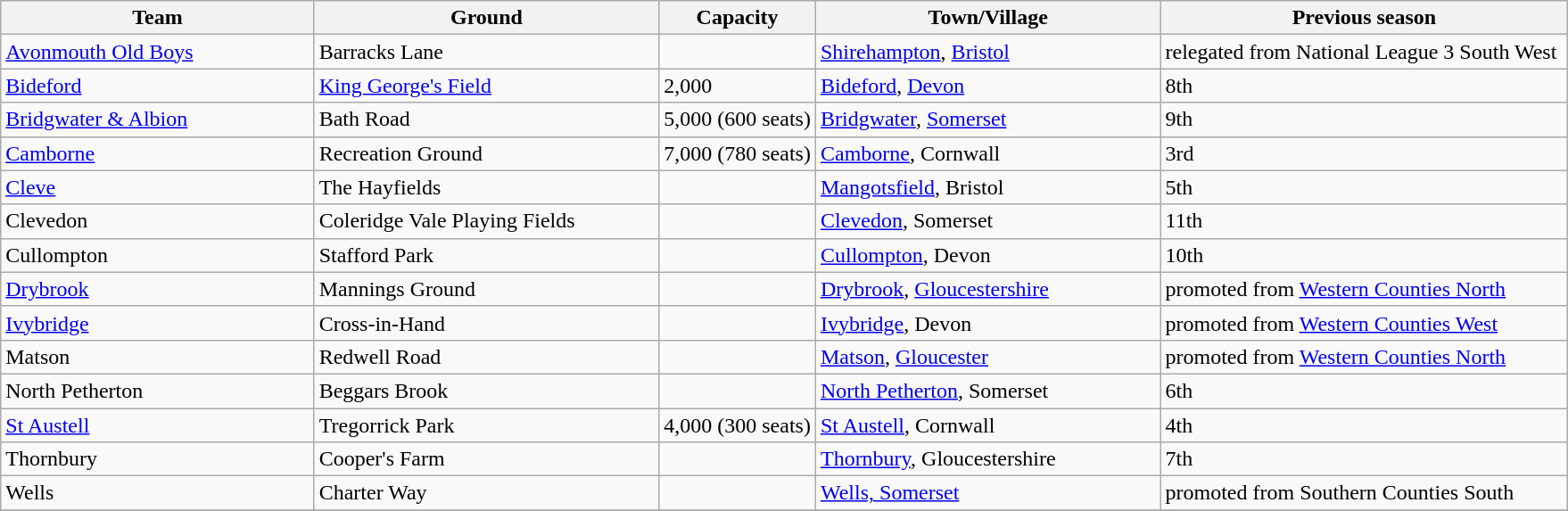<table class="wikitable sortable">
<tr>
<th width=20%>Team</th>
<th width=22%>Ground</th>
<th width=10%>Capacity</th>
<th width=22%>Town/Village</th>
<th width=35%>Previous season</th>
</tr>
<tr>
<td><a href='#'>Avonmouth Old Boys</a></td>
<td>Barracks Lane</td>
<td></td>
<td><a href='#'>Shirehampton</a>, <a href='#'>Bristol</a></td>
<td>relegated from National League 3 South West</td>
</tr>
<tr>
<td><a href='#'>Bideford</a></td>
<td><a href='#'>King George's Field</a></td>
<td>2,000</td>
<td><a href='#'>Bideford</a>, <a href='#'>Devon</a></td>
<td>8th</td>
</tr>
<tr>
<td><a href='#'>Bridgwater & Albion</a></td>
<td>Bath Road</td>
<td>5,000 (600 seats)</td>
<td><a href='#'>Bridgwater</a>, <a href='#'>Somerset</a></td>
<td>9th</td>
</tr>
<tr>
<td><a href='#'>Camborne</a></td>
<td>Recreation Ground</td>
<td>7,000 (780 seats)</td>
<td><a href='#'>Camborne</a>, Cornwall</td>
<td>3rd</td>
</tr>
<tr>
<td><a href='#'>Cleve</a></td>
<td>The Hayfields</td>
<td></td>
<td><a href='#'>Mangotsfield</a>, Bristol</td>
<td>5th</td>
</tr>
<tr>
<td>Clevedon</td>
<td>Coleridge Vale Playing Fields</td>
<td></td>
<td><a href='#'>Clevedon</a>, Somerset</td>
<td>11th</td>
</tr>
<tr>
<td>Cullompton</td>
<td>Stafford Park</td>
<td></td>
<td><a href='#'>Cullompton</a>, Devon</td>
<td>10th</td>
</tr>
<tr>
<td><a href='#'>Drybrook</a></td>
<td>Mannings Ground</td>
<td></td>
<td><a href='#'>Drybrook</a>, <a href='#'>Gloucestershire</a></td>
<td>promoted from <a href='#'>Western Counties North</a></td>
</tr>
<tr>
<td><a href='#'>Ivybridge</a></td>
<td>Cross-in-Hand</td>
<td></td>
<td><a href='#'>Ivybridge</a>, Devon</td>
<td>promoted from <a href='#'>Western Counties West</a></td>
</tr>
<tr>
<td>Matson</td>
<td>Redwell Road</td>
<td></td>
<td><a href='#'>Matson</a>, <a href='#'>Gloucester</a></td>
<td>promoted from <a href='#'>Western Counties North</a></td>
</tr>
<tr>
<td>North Petherton</td>
<td>Beggars Brook</td>
<td></td>
<td><a href='#'>North Petherton</a>, Somerset</td>
<td>6th</td>
</tr>
<tr>
<td><a href='#'>St Austell</a></td>
<td>Tregorrick Park</td>
<td>4,000 (300 seats)</td>
<td><a href='#'>St Austell</a>, Cornwall</td>
<td>4th</td>
</tr>
<tr>
<td>Thornbury</td>
<td>Cooper's Farm</td>
<td></td>
<td><a href='#'>Thornbury</a>, Gloucestershire</td>
<td>7th</td>
</tr>
<tr>
<td>Wells</td>
<td>Charter Way</td>
<td></td>
<td><a href='#'>Wells, Somerset</a></td>
<td>promoted from Southern Counties South</td>
</tr>
<tr>
</tr>
</table>
